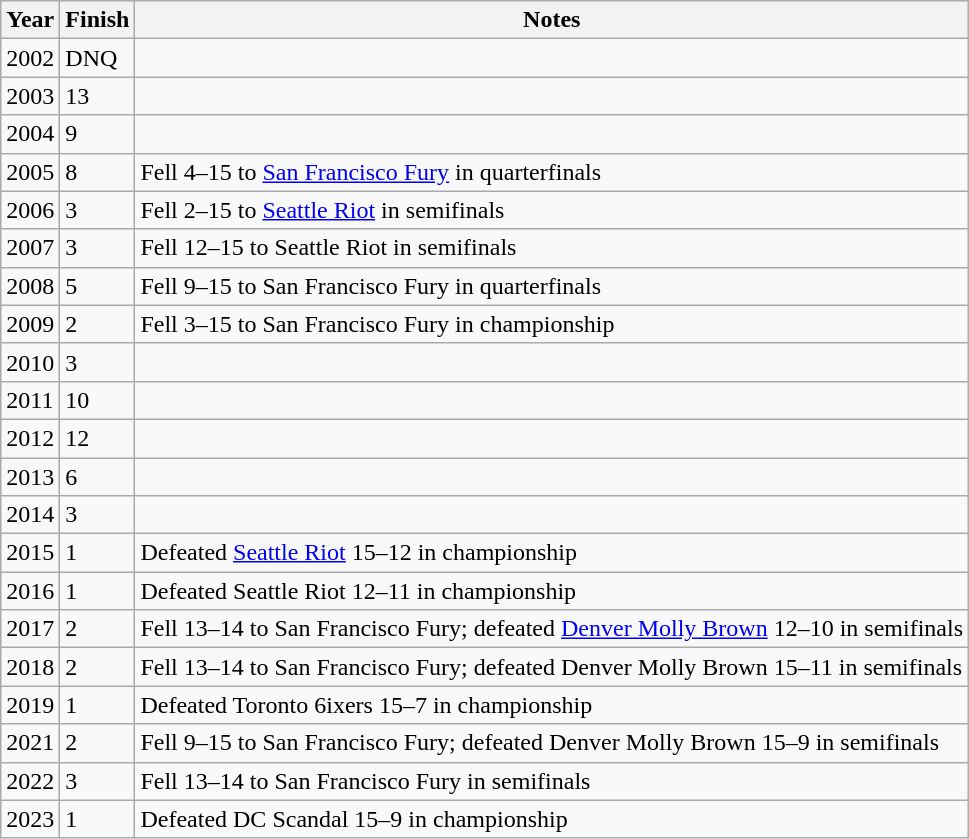<table class="wikitable">
<tr>
<th>Year</th>
<th>Finish</th>
<th><strong>Notes</strong></th>
</tr>
<tr>
<td>2002</td>
<td>DNQ</td>
<td></td>
</tr>
<tr>
<td>2003</td>
<td>13</td>
<td></td>
</tr>
<tr>
<td>2004</td>
<td>9</td>
<td></td>
</tr>
<tr>
<td>2005</td>
<td>8</td>
<td>Fell 4–15 to <a href='#'>San Francisco Fury</a> in quarterfinals</td>
</tr>
<tr>
<td>2006</td>
<td>3</td>
<td>Fell 2–15 to <a href='#'>Seattle Riot</a> in semifinals</td>
</tr>
<tr>
<td>2007</td>
<td>3</td>
<td>Fell 12–15 to Seattle Riot in semifinals</td>
</tr>
<tr>
<td>2008</td>
<td>5</td>
<td>Fell 9–15 to San Francisco Fury in quarterfinals</td>
</tr>
<tr>
<td>2009</td>
<td>2</td>
<td>Fell 3–15 to San Francisco Fury in championship</td>
</tr>
<tr>
<td>2010</td>
<td>3</td>
<td></td>
</tr>
<tr>
<td>2011</td>
<td>10</td>
<td></td>
</tr>
<tr>
<td>2012</td>
<td>12</td>
<td></td>
</tr>
<tr>
<td>2013</td>
<td>6</td>
<td></td>
</tr>
<tr>
<td>2014</td>
<td>3</td>
<td></td>
</tr>
<tr>
<td>2015</td>
<td>1</td>
<td>Defeated <a href='#'>Seattle Riot</a> 15–12 in championship</td>
</tr>
<tr>
<td>2016</td>
<td>1</td>
<td>Defeated Seattle Riot 12–11 in championship</td>
</tr>
<tr>
<td>2017</td>
<td>2</td>
<td>Fell 13–14 to San Francisco Fury; defeated <a href='#'>Denver Molly Brown</a> 12–10 in semifinals</td>
</tr>
<tr>
<td>2018</td>
<td>2</td>
<td>Fell 13–14 to San Francisco Fury; defeated Denver Molly Brown 15–11 in semifinals</td>
</tr>
<tr>
<td>2019</td>
<td>1</td>
<td>Defeated Toronto 6ixers 15–7 in championship</td>
</tr>
<tr>
<td>2021</td>
<td>2</td>
<td>Fell 9–15 to San Francisco Fury; defeated Denver Molly Brown 15–9 in semifinals</td>
</tr>
<tr>
<td>2022</td>
<td>3</td>
<td>Fell 13–14 to San Francisco Fury in semifinals</td>
</tr>
<tr>
<td>2023</td>
<td>1</td>
<td>Defeated DC Scandal 15–9 in championship</td>
</tr>
</table>
